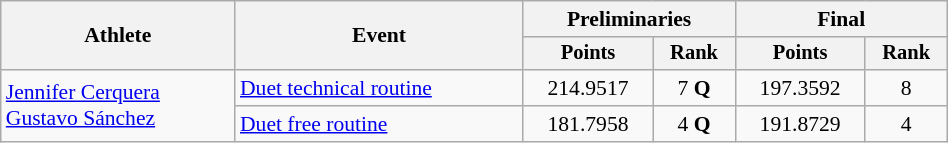<table class="wikitable" style="text-align:center; font-size:90%; width:50%;">
<tr>
<th rowspan="2">Athlete</th>
<th rowspan="2">Event</th>
<th colspan="2">Preliminaries</th>
<th colspan="2">Final</th>
</tr>
<tr style="font-size:95%">
<th>Points</th>
<th>Rank</th>
<th>Points</th>
<th>Rank</th>
</tr>
<tr>
<td align=left rowspan=2><a href='#'>Jennifer Cerquera</a><br><a href='#'>Gustavo Sánchez</a></td>
<td align=left><a href='#'>Duet technical routine</a></td>
<td>214.9517</td>
<td>7 <strong>Q</strong></td>
<td>197.3592</td>
<td>8</td>
</tr>
<tr>
<td align=left><a href='#'>Duet free routine</a></td>
<td>181.7958</td>
<td>4 <strong>Q</strong></td>
<td>191.8729</td>
<td>4</td>
</tr>
</table>
